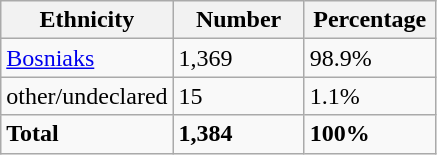<table class="wikitable">
<tr>
<th width="100px">Ethnicity</th>
<th width="80px">Number</th>
<th width="80px">Percentage</th>
</tr>
<tr>
<td><a href='#'>Bosniaks</a></td>
<td>1,369</td>
<td>98.9%</td>
</tr>
<tr>
<td>other/undeclared</td>
<td>15</td>
<td>1.1%</td>
</tr>
<tr>
<td><strong>Total</strong></td>
<td><strong>1,384</strong></td>
<td><strong>100%</strong></td>
</tr>
</table>
